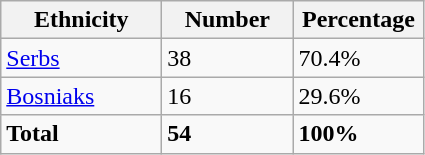<table class="wikitable">
<tr>
<th width="100px">Ethnicity</th>
<th width="80px">Number</th>
<th width="80px">Percentage</th>
</tr>
<tr>
<td><a href='#'>Serbs</a></td>
<td>38</td>
<td>70.4%</td>
</tr>
<tr>
<td><a href='#'>Bosniaks</a></td>
<td>16</td>
<td>29.6%</td>
</tr>
<tr>
<td><strong>Total</strong></td>
<td><strong>54</strong></td>
<td><strong>100%</strong></td>
</tr>
</table>
